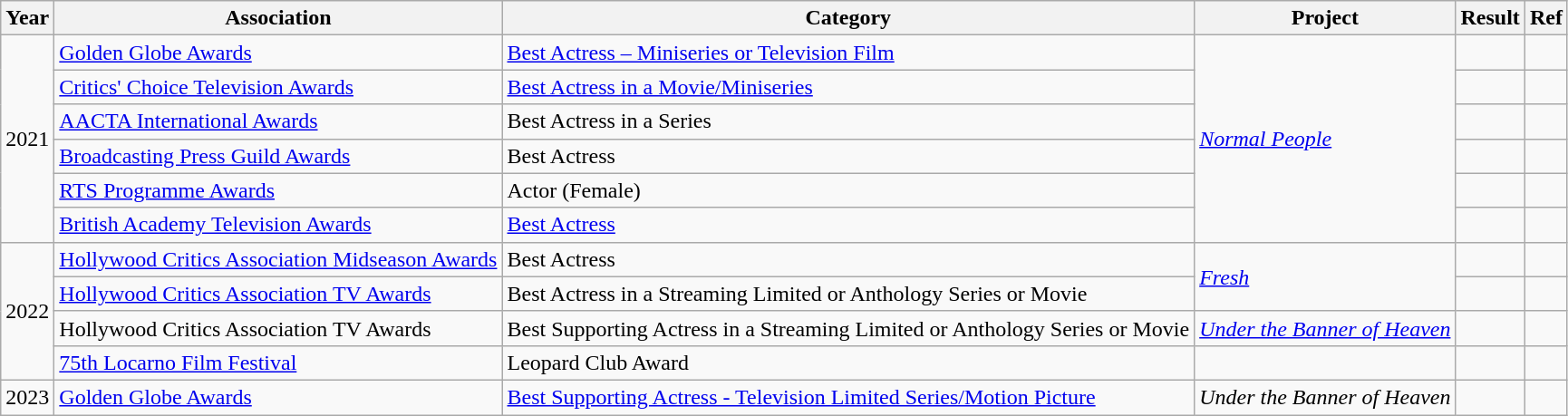<table class="wikitable sortable">
<tr>
<th>Year</th>
<th>Association</th>
<th>Category</th>
<th>Project</th>
<th>Result</th>
<th class=unsortable>Ref</th>
</tr>
<tr>
<td rowspan="6", align=center>2021</td>
<td><a href='#'>Golden Globe Awards</a></td>
<td><a href='#'>Best Actress – Miniseries or Television Film</a></td>
<td rowspan="6"><em><a href='#'>Normal People</a></em></td>
<td></td>
<td align=center></td>
</tr>
<tr>
<td><a href='#'>Critics' Choice Television Awards</a></td>
<td><a href='#'>Best Actress in a Movie/Miniseries</a></td>
<td></td>
<td align=center></td>
</tr>
<tr>
<td><a href='#'>AACTA International Awards</a></td>
<td>Best Actress in a Series</td>
<td></td>
<td align=center></td>
</tr>
<tr>
<td><a href='#'>Broadcasting Press Guild Awards</a></td>
<td>Best Actress</td>
<td></td>
<td align=center></td>
</tr>
<tr>
<td><a href='#'>RTS Programme Awards</a></td>
<td>Actor (Female)</td>
<td></td>
<td align=center></td>
</tr>
<tr>
<td><a href='#'>British Academy Television Awards</a></td>
<td><a href='#'>Best Actress</a></td>
<td></td>
<td align=center></td>
</tr>
<tr>
<td rowspan="4", align=center>2022</td>
<td><a href='#'>Hollywood Critics Association Midseason Awards</a></td>
<td>Best Actress</td>
<td rowspan="2"><em><a href='#'>Fresh</a></em></td>
<td></td>
<td align=center></td>
</tr>
<tr>
<td><a href='#'>Hollywood Critics Association TV Awards</a></td>
<td>Best Actress in a Streaming Limited or Anthology Series or Movie</td>
<td></td>
<td align=center></td>
</tr>
<tr>
<td>Hollywood Critics Association TV Awards</td>
<td>Best Supporting Actress in a Streaming Limited or Anthology Series or Movie</td>
<td><em><a href='#'>Under the Banner of Heaven</a></em></td>
<td></td>
<td align=center></td>
</tr>
<tr>
<td><a href='#'>75th Locarno Film Festival</a></td>
<td>Leopard Club Award</td>
<td></td>
<td></td>
<td align=center></td>
</tr>
<tr>
<td align=center>2023</td>
<td><a href='#'>Golden Globe Awards</a></td>
<td><a href='#'>Best Supporting Actress - Television Limited Series/Motion Picture</a></td>
<td><em>Under the Banner of Heaven</em></td>
<td></td>
<td align=center></td>
</tr>
</table>
